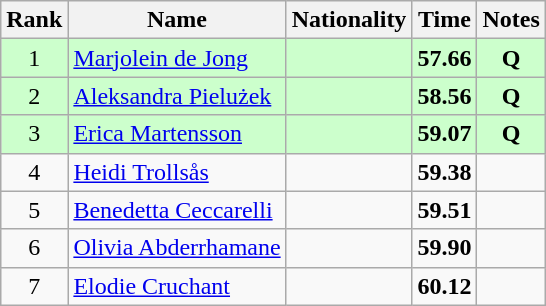<table class="wikitable sortable" style="text-align:center">
<tr>
<th>Rank</th>
<th>Name</th>
<th>Nationality</th>
<th>Time</th>
<th>Notes</th>
</tr>
<tr bgcolor=ccffcc>
<td>1</td>
<td align=left><a href='#'>Marjolein de Jong</a></td>
<td align=left></td>
<td><strong>57.66</strong></td>
<td><strong>Q</strong></td>
</tr>
<tr bgcolor=ccffcc>
<td>2</td>
<td align=left><a href='#'>Aleksandra Pielużek</a></td>
<td align=left></td>
<td><strong>58.56</strong></td>
<td><strong>Q</strong></td>
</tr>
<tr bgcolor=ccffcc>
<td>3</td>
<td align=left><a href='#'>Erica Martensson</a></td>
<td align=left></td>
<td><strong>59.07</strong></td>
<td><strong>Q</strong></td>
</tr>
<tr>
<td>4</td>
<td align=left><a href='#'>Heidi Trollsås</a></td>
<td align=left></td>
<td><strong>59.38</strong></td>
<td></td>
</tr>
<tr>
<td>5</td>
<td align=left><a href='#'>Benedetta Ceccarelli</a></td>
<td align=left></td>
<td><strong>59.51</strong></td>
<td></td>
</tr>
<tr>
<td>6</td>
<td align=left><a href='#'>Olivia Abderrhamane</a></td>
<td align=left></td>
<td><strong>59.90</strong></td>
<td></td>
</tr>
<tr>
<td>7</td>
<td align=left><a href='#'>Elodie Cruchant</a></td>
<td align=left></td>
<td><strong>60.12</strong></td>
<td></td>
</tr>
</table>
